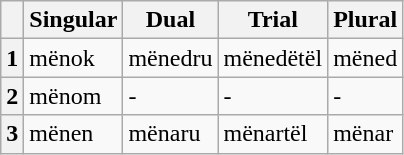<table class="wikitable">
<tr>
<th></th>
<th>Singular</th>
<th>Dual</th>
<th>Trial</th>
<th>Plural</th>
</tr>
<tr>
<th>1</th>
<td>mënok</td>
<td>mënedru</td>
<td>mënedëtël</td>
<td>mëned</td>
</tr>
<tr>
<th>2</th>
<td>mënom</td>
<td>-</td>
<td>-</td>
<td>-</td>
</tr>
<tr>
<th>3</th>
<td>mënen</td>
<td>mënaru</td>
<td>mënartël</td>
<td>mënar</td>
</tr>
</table>
